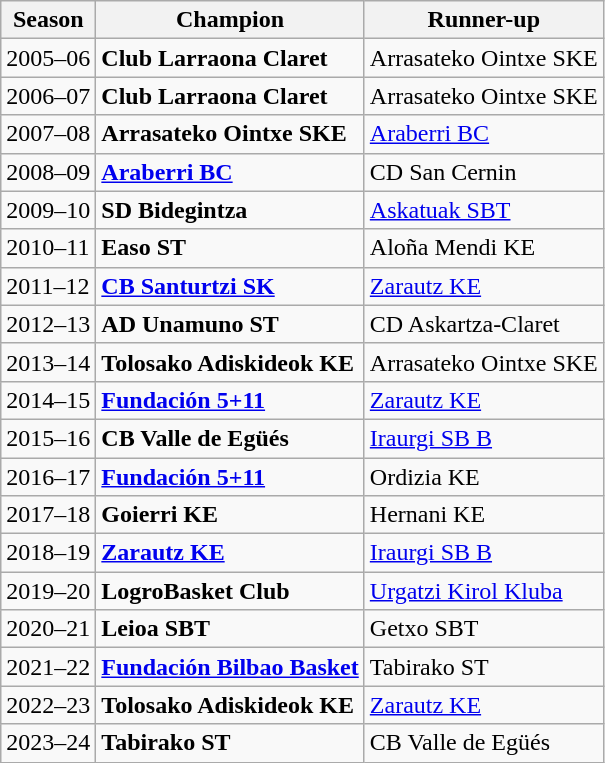<table class="wikitable">
<tr>
<th>Season</th>
<th>Champion</th>
<th>Runner-up</th>
</tr>
<tr>
<td>2005–06</td>
<td><strong>Club Larraona Claret</strong></td>
<td>Arrasateko Ointxe SKE</td>
</tr>
<tr>
<td>2006–07</td>
<td><strong>Club Larraona Claret</strong></td>
<td>Arrasateko Ointxe SKE</td>
</tr>
<tr>
<td>2007–08</td>
<td><strong>Arrasateko Ointxe SKE</strong></td>
<td><a href='#'>Araberri BC</a></td>
</tr>
<tr>
<td>2008–09</td>
<td><strong><a href='#'>Araberri BC</a></strong></td>
<td>CD San Cernin</td>
</tr>
<tr>
<td>2009–10</td>
<td><strong>SD Bidegintza</strong></td>
<td><a href='#'>Askatuak SBT</a></td>
</tr>
<tr>
<td>2010–11</td>
<td><strong>Easo ST</strong></td>
<td>Aloña Mendi KE</td>
</tr>
<tr>
<td>2011–12</td>
<td><strong><a href='#'>CB Santurtzi SK</a></strong></td>
<td><a href='#'>Zarautz KE</a></td>
</tr>
<tr>
<td>2012–13</td>
<td><strong>AD Unamuno ST</strong></td>
<td>CD Askartza-Claret</td>
</tr>
<tr>
<td>2013–14</td>
<td><strong>Tolosako Adiskideok KE</strong></td>
<td>Arrasateko Ointxe SKE</td>
</tr>
<tr>
<td>2014–15</td>
<td><strong><a href='#'>Fundación 5+11</a></strong></td>
<td><a href='#'>Zarautz KE</a></td>
</tr>
<tr>
<td>2015–16</td>
<td><strong>CB Valle de Egüés</strong></td>
<td><a href='#'>Iraurgi SB B</a></td>
</tr>
<tr>
<td>2016–17</td>
<td><strong><a href='#'>Fundación 5+11</a></strong></td>
<td>Ordizia KE</td>
</tr>
<tr>
<td>2017–18</td>
<td><strong>Goierri KE</strong></td>
<td>Hernani KE</td>
</tr>
<tr>
<td>2018–19</td>
<td><strong><a href='#'>Zarautz KE</a></strong></td>
<td><a href='#'>Iraurgi SB B</a></td>
</tr>
<tr>
<td>2019–20</td>
<td><strong>LogroBasket Club</strong></td>
<td><a href='#'>Urgatzi Kirol Kluba</a></td>
</tr>
<tr>
<td>2020–21</td>
<td><strong>Leioa SBT</strong></td>
<td>Getxo SBT</td>
</tr>
<tr>
<td>2021–22</td>
<td><strong><a href='#'>Fundación Bilbao Basket</a></strong></td>
<td>Tabirako ST</td>
</tr>
<tr>
<td>2022–23</td>
<td><strong>Tolosako Adiskideok KE</strong></td>
<td><a href='#'>Zarautz KE</a></td>
</tr>
<tr>
<td>2023–24</td>
<td><strong>Tabirako ST</strong></td>
<td>CB Valle de Egüés</td>
</tr>
</table>
